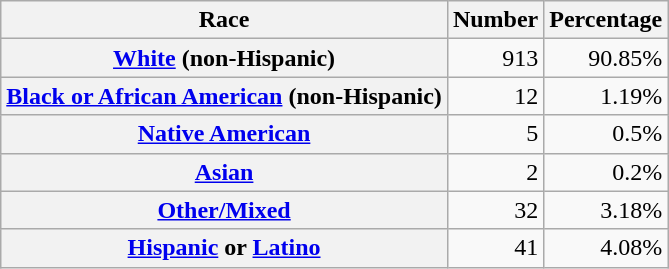<table class="wikitable" style="text-align:right">
<tr>
<th scope="col">Race</th>
<th scope="col">Number</th>
<th scope="col">Percentage</th>
</tr>
<tr>
<th scope="row"><a href='#'>White</a> (non-Hispanic)</th>
<td>913</td>
<td>90.85%</td>
</tr>
<tr>
<th scope="row"><a href='#'>Black or African American</a> (non-Hispanic)</th>
<td>12</td>
<td>1.19%</td>
</tr>
<tr>
<th scope="row"><a href='#'>Native American</a></th>
<td>5</td>
<td>0.5%</td>
</tr>
<tr>
<th scope="row"><a href='#'>Asian</a></th>
<td>2</td>
<td>0.2%</td>
</tr>
<tr>
<th scope="row"><a href='#'>Other/Mixed</a></th>
<td>32</td>
<td>3.18%</td>
</tr>
<tr>
<th scope="row"><a href='#'>Hispanic</a> or <a href='#'>Latino</a></th>
<td>41</td>
<td>4.08%</td>
</tr>
</table>
